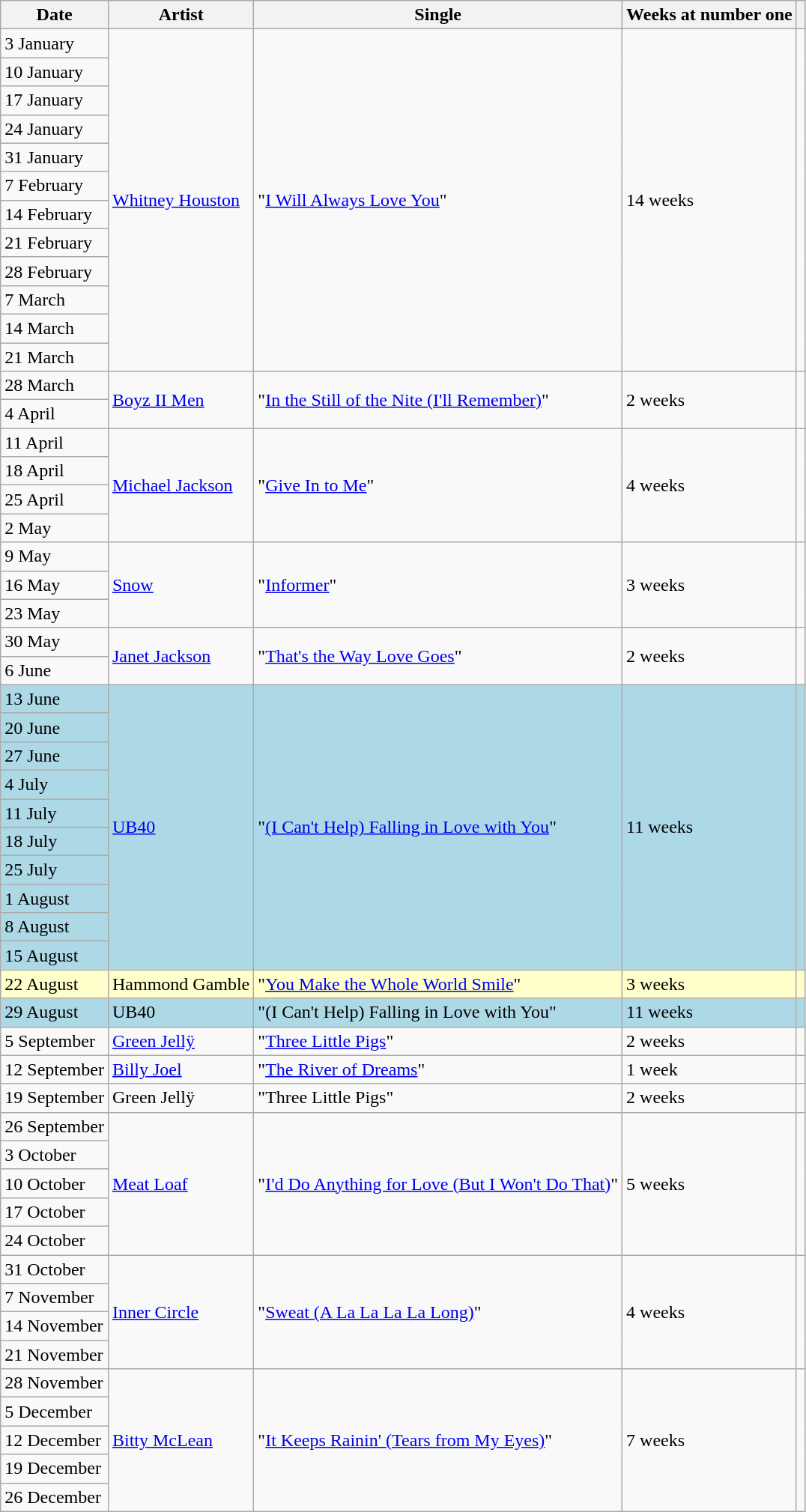<table class="wikitable">
<tr>
<th>Date</th>
<th>Artist</th>
<th>Single</th>
<th>Weeks at number one</th>
<th></th>
</tr>
<tr>
<td>3 January</td>
<td rowspan="12"><a href='#'>Whitney Houston</a></td>
<td rowspan="12">"<a href='#'>I Will Always Love You</a>"</td>
<td rowspan="12">14 weeks</td>
<td rowspan="12"></td>
</tr>
<tr>
<td>10 January</td>
</tr>
<tr>
<td>17 January</td>
</tr>
<tr>
<td>24 January</td>
</tr>
<tr>
<td>31 January</td>
</tr>
<tr>
<td>7 February</td>
</tr>
<tr>
<td>14 February</td>
</tr>
<tr>
<td>21 February</td>
</tr>
<tr>
<td>28 February</td>
</tr>
<tr>
<td>7 March</td>
</tr>
<tr>
<td>14 March</td>
</tr>
<tr>
<td>21 March</td>
</tr>
<tr>
<td>28 March</td>
<td rowspan="2"><a href='#'>Boyz II Men</a></td>
<td rowspan="2">"<a href='#'>In the Still of the Nite (I'll Remember)</a>"</td>
<td rowspan="2">2 weeks</td>
<td rowspan="2"></td>
</tr>
<tr>
<td>4 April</td>
</tr>
<tr>
<td>11 April</td>
<td rowspan="4"><a href='#'>Michael Jackson</a></td>
<td rowspan="4">"<a href='#'>Give In to Me</a>"</td>
<td rowspan="4">4 weeks</td>
<td rowspan="4"></td>
</tr>
<tr>
<td>18 April</td>
</tr>
<tr>
<td>25 April</td>
</tr>
<tr>
<td>2 May</td>
</tr>
<tr>
<td>9 May</td>
<td rowspan="3"><a href='#'>Snow</a></td>
<td rowspan="3">"<a href='#'>Informer</a>"</td>
<td rowspan="3">3 weeks</td>
<td rowspan="3"></td>
</tr>
<tr>
<td>16 May</td>
</tr>
<tr>
<td>23 May</td>
</tr>
<tr>
<td>30 May</td>
<td rowspan="2"><a href='#'>Janet Jackson</a></td>
<td rowspan="2">"<a href='#'>That's the Way Love Goes</a>"</td>
<td rowspan="2">2 weeks</td>
<td rowspan="2"></td>
</tr>
<tr>
<td>6 June</td>
</tr>
<tr bgcolor="lightblue">
<td>13 June</td>
<td rowspan="10"><a href='#'>UB40</a></td>
<td rowspan="10">"<a href='#'>(I Can't Help) Falling in Love with You</a>"</td>
<td rowspan="10">11 weeks</td>
<td rowspan="10"></td>
</tr>
<tr bgcolor="lightblue">
<td>20 June</td>
</tr>
<tr bgcolor="lightblue">
<td>27 June</td>
</tr>
<tr bgcolor="lightblue">
<td>4 July</td>
</tr>
<tr bgcolor="lightblue">
<td>11 July</td>
</tr>
<tr bgcolor="lightblue">
<td>18 July</td>
</tr>
<tr bgcolor="lightblue">
<td>25 July</td>
</tr>
<tr bgcolor="lightblue">
<td>1 August</td>
</tr>
<tr bgcolor="lightblue">
<td>8 August</td>
</tr>
<tr bgcolor="lightblue">
<td>15 August</td>
</tr>
<tr bgcolor="#FFFFCC">
<td>22 August</td>
<td>Hammond Gamble</td>
<td>"<a href='#'>You Make the Whole World Smile</a>"</td>
<td>3 weeks</td>
<td></td>
</tr>
<tr bgcolor="lightblue">
<td>29 August</td>
<td>UB40</td>
<td>"(I Can't Help) Falling in Love with You"</td>
<td>11 weeks</td>
<td></td>
</tr>
<tr>
<td>5 September</td>
<td><a href='#'>Green Jellÿ</a></td>
<td>"<a href='#'>Three Little Pigs</a>"</td>
<td>2 weeks</td>
<td></td>
</tr>
<tr>
<td>12 September</td>
<td><a href='#'>Billy Joel</a></td>
<td>"<a href='#'>The River of Dreams</a>"</td>
<td>1 week</td>
<td></td>
</tr>
<tr>
<td>19 September</td>
<td>Green Jellÿ</td>
<td>"Three Little Pigs"</td>
<td>2 weeks</td>
<td></td>
</tr>
<tr>
<td>26 September</td>
<td rowspan="5"><a href='#'>Meat Loaf</a></td>
<td rowspan="5">"<a href='#'>I'd Do Anything for Love (But I Won't Do That)</a>"</td>
<td rowspan="5">5 weeks</td>
<td rowspan="5"></td>
</tr>
<tr>
<td>3 October</td>
</tr>
<tr>
<td>10 October</td>
</tr>
<tr>
<td>17 October</td>
</tr>
<tr>
<td>24 October</td>
</tr>
<tr>
<td>31 October</td>
<td rowspan="4"><a href='#'>Inner Circle</a></td>
<td rowspan="4">"<a href='#'>Sweat (A La La La La Long)</a>"</td>
<td rowspan="4">4 weeks</td>
<td rowspan="4"></td>
</tr>
<tr>
<td>7 November</td>
</tr>
<tr>
<td>14 November</td>
</tr>
<tr>
<td>21 November</td>
</tr>
<tr>
<td>28 November</td>
<td rowspan="5"><a href='#'>Bitty McLean</a></td>
<td rowspan="5">"<a href='#'>It Keeps Rainin' (Tears from My Eyes)</a>"</td>
<td rowspan="5">7 weeks</td>
<td rowspan="5"></td>
</tr>
<tr>
<td>5 December</td>
</tr>
<tr>
<td>12 December</td>
</tr>
<tr>
<td>19 December</td>
</tr>
<tr>
<td>26 December</td>
</tr>
</table>
